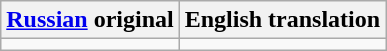<table class="wikitable">
<tr>
<th><a href='#'>Russian</a> original</th>
<th>English translation</th>
</tr>
<tr style="vertical-align:top; white-space:nowrap;">
<td></td>
<td></td>
</tr>
</table>
